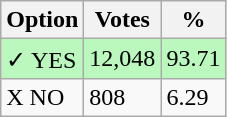<table class="wikitable">
<tr>
<th>Option</th>
<th>Votes</th>
<th>%</th>
</tr>
<tr>
<td style=background:#bbf8be>✓ YES</td>
<td style=background:#bbf8be>12,048</td>
<td style=background:#bbf8be>93.71</td>
</tr>
<tr>
<td>X NO</td>
<td>808</td>
<td>6.29</td>
</tr>
</table>
